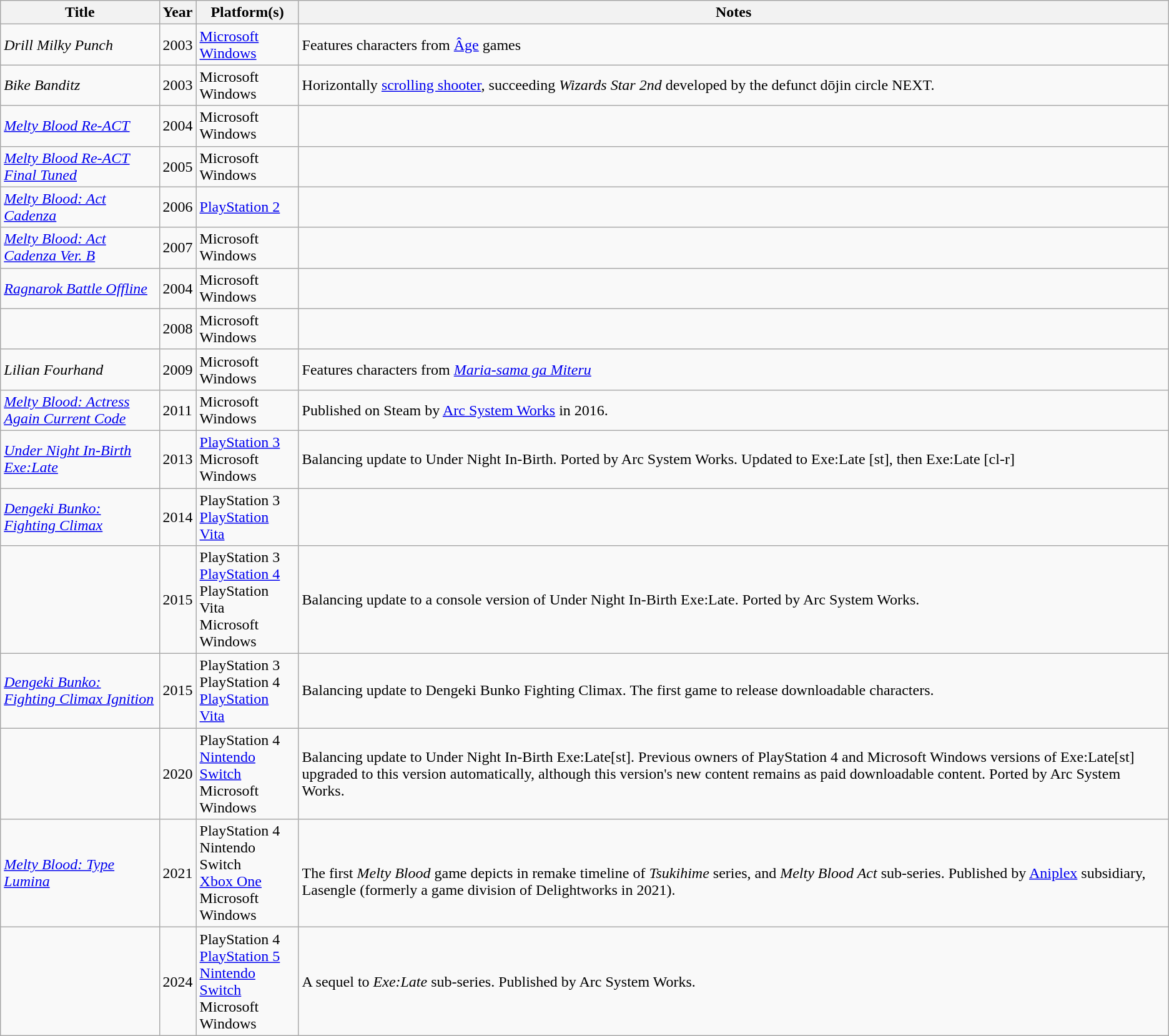<table class="wikitable sortable">
<tr>
<th>Title</th>
<th>Year</th>
<th>Platform(s)</th>
<th>Notes</th>
</tr>
<tr>
<td><em>Drill Milky Punch</em></td>
<td>2003</td>
<td><a href='#'>Microsoft Windows</a></td>
<td>Features characters from <a href='#'>Âge</a> games</td>
</tr>
<tr>
<td><em>Bike Banditz</em></td>
<td>2003</td>
<td>Microsoft Windows</td>
<td>Horizontally <a href='#'>scrolling shooter</a>, succeeding <em>Wizards Star 2nd</em> developed by the defunct dōjin circle NEXT.</td>
</tr>
<tr>
<td><em><a href='#'>Melty Blood Re-ACT</a></em></td>
<td>2004</td>
<td>Microsoft Windows</td>
<td></td>
</tr>
<tr>
<td><em><a href='#'>Melty Blood Re-ACT Final Tuned</a></em></td>
<td>2005</td>
<td>Microsoft Windows</td>
<td></td>
</tr>
<tr>
<td><em><a href='#'>Melty Blood: Act Cadenza</a></em></td>
<td>2006</td>
<td><a href='#'>PlayStation 2</a></td>
<td></td>
</tr>
<tr>
<td><em><a href='#'>Melty Blood: Act Cadenza Ver. B</a></em></td>
<td>2007</td>
<td>Microsoft Windows</td>
<td></td>
</tr>
<tr>
<td><em><a href='#'>Ragnarok Battle Offline</a></em></td>
<td>2004</td>
<td>Microsoft Windows</td>
<td></td>
</tr>
<tr>
<td></td>
<td>2008</td>
<td>Microsoft Windows</td>
<td></td>
</tr>
<tr>
<td><em>Lilian Fourhand</em></td>
<td>2009</td>
<td>Microsoft Windows</td>
<td>Features characters from <em><a href='#'>Maria-sama ga Miteru</a></em></td>
</tr>
<tr>
<td><em><a href='#'>Melty Blood: Actress Again Current Code</a></em></td>
<td>2011</td>
<td>Microsoft Windows</td>
<td>Published on Steam by <a href='#'>Arc System Works</a> in 2016.</td>
</tr>
<tr>
<td><em><a href='#'>Under Night In-Birth Exe:Late</a></em></td>
<td>2013</td>
<td><a href='#'>PlayStation 3</a><br> Microsoft Windows</td>
<td>Balancing update to Under Night In-Birth. Ported by Arc System Works. Updated to Exe:Late [st], then Exe:Late [cl-r]</td>
</tr>
<tr>
<td><em><a href='#'>Dengeki Bunko: Fighting Climax</a></em></td>
<td>2014</td>
<td>PlayStation 3<br><a href='#'>PlayStation Vita</a></td>
<td></td>
</tr>
<tr>
<td><em><a href='#'></a></em></td>
<td>2015</td>
<td>PlayStation 3<br><a href='#'>PlayStation 4</a><br>PlayStation Vita<br>Microsoft Windows</td>
<td>Balancing update to a console version of Under Night In-Birth Exe:Late. Ported by Arc System Works.</td>
</tr>
<tr>
<td><em><a href='#'>Dengeki Bunko: Fighting Climax Ignition</a></em></td>
<td>2015</td>
<td>PlayStation 3<br>PlayStation 4<br><a href='#'>PlayStation Vita</a></td>
<td>Balancing update to Dengeki Bunko Fighting Climax. The first game to release downloadable characters.</td>
</tr>
<tr>
<td><em><a href='#'></a></em></td>
<td>2020</td>
<td>PlayStation 4<br><a href='#'>Nintendo Switch</a><br>Microsoft Windows</td>
<td>Balancing update to Under Night In-Birth Exe:Late[st]. Previous owners of PlayStation 4 and Microsoft Windows versions of Exe:Late[st] upgraded to this version automatically, although this version's new content remains as paid downloadable content. Ported by Arc System Works.</td>
</tr>
<tr>
<td><em><a href='#'>Melty Blood: Type Lumina</a></em></td>
<td>2021</td>
<td>PlayStation 4<br>Nintendo Switch<br><a href='#'>Xbox One</a><br>Microsoft Windows</td>
<td><br>The first <em>Melty Blood</em> game depicts in remake timeline of <em>Tsukihime</em> series, and <em>Melty Blood Act</em> sub-series. Published by <a href='#'>Aniplex</a> subsidiary, Lasengle (formerly a game division of Delightworks in 2021).</td>
</tr>
<tr>
<td><em><a href='#'></a></em></td>
<td>2024</td>
<td>PlayStation 4<br><a href='#'>PlayStation 5</a><br><a href='#'>Nintendo Switch</a><br>Microsoft Windows</td>
<td>A sequel to <em>Exe:Late</em> sub-series. Published by Arc System Works.</td>
</tr>
</table>
